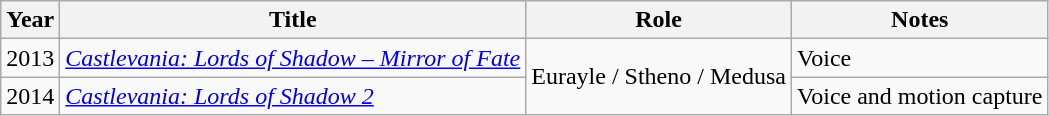<table class="wikitable">
<tr>
<th>Year</th>
<th>Title</th>
<th>Role</th>
<th>Notes</th>
</tr>
<tr>
<td>2013</td>
<td><em><a href='#'>Castlevania: Lords of Shadow – Mirror of Fate</a></em></td>
<td rowspan="2">Eurayle / Stheno / Medusa</td>
<td>Voice</td>
</tr>
<tr>
<td>2014</td>
<td><em><a href='#'>Castlevania: Lords of Shadow 2</a></em></td>
<td>Voice and motion capture</td>
</tr>
</table>
